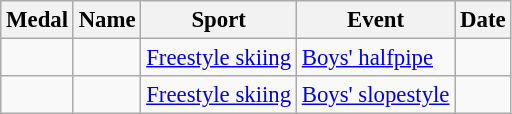<table class="wikitable sortable" style="font-size: 95%">
<tr>
<th>Medal</th>
<th>Name</th>
<th>Sport</th>
<th>Event</th>
<th>Date</th>
</tr>
<tr>
<td></td>
<td></td>
<td><a href='#'>Freestyle skiing</a></td>
<td><a href='#'>Boys' halfpipe</a></td>
<td></td>
</tr>
<tr>
<td></td>
<td></td>
<td><a href='#'>Freestyle skiing</a></td>
<td><a href='#'>Boys' slopestyle</a></td>
<td></td>
</tr>
</table>
